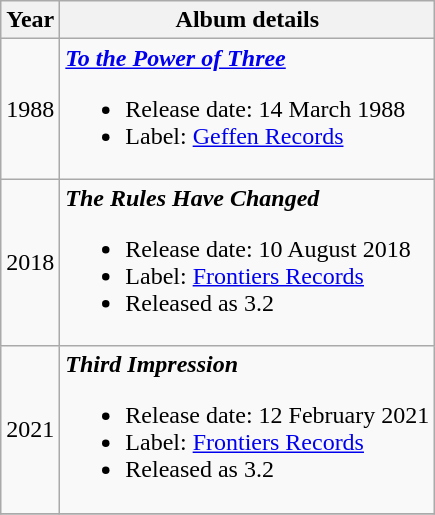<table class="wikitable" style="text-align:center;">
<tr>
<th>Year</th>
<th>Album details</th>
</tr>
<tr>
<td>1988</td>
<td align="left"><strong><em><a href='#'>To the Power of Three</a></em></strong><br><ul><li>Release date: 14 March 1988</li><li>Label: <a href='#'>Geffen Records</a></li></ul></td>
</tr>
<tr>
<td>2018</td>
<td align="left"><strong><em>The Rules Have Changed</em></strong><br><ul><li>Release date: 10 August 2018</li><li>Label: <a href='#'>Frontiers Records</a></li><li>Released as 3.2</li></ul></td>
</tr>
<tr>
<td>2021</td>
<td align="left"><strong><em>Third Impression</em></strong><br><ul><li>Release date: 12 February 2021</li><li>Label: <a href='#'>Frontiers Records</a></li><li>Released as 3.2</li></ul></td>
</tr>
<tr>
</tr>
</table>
